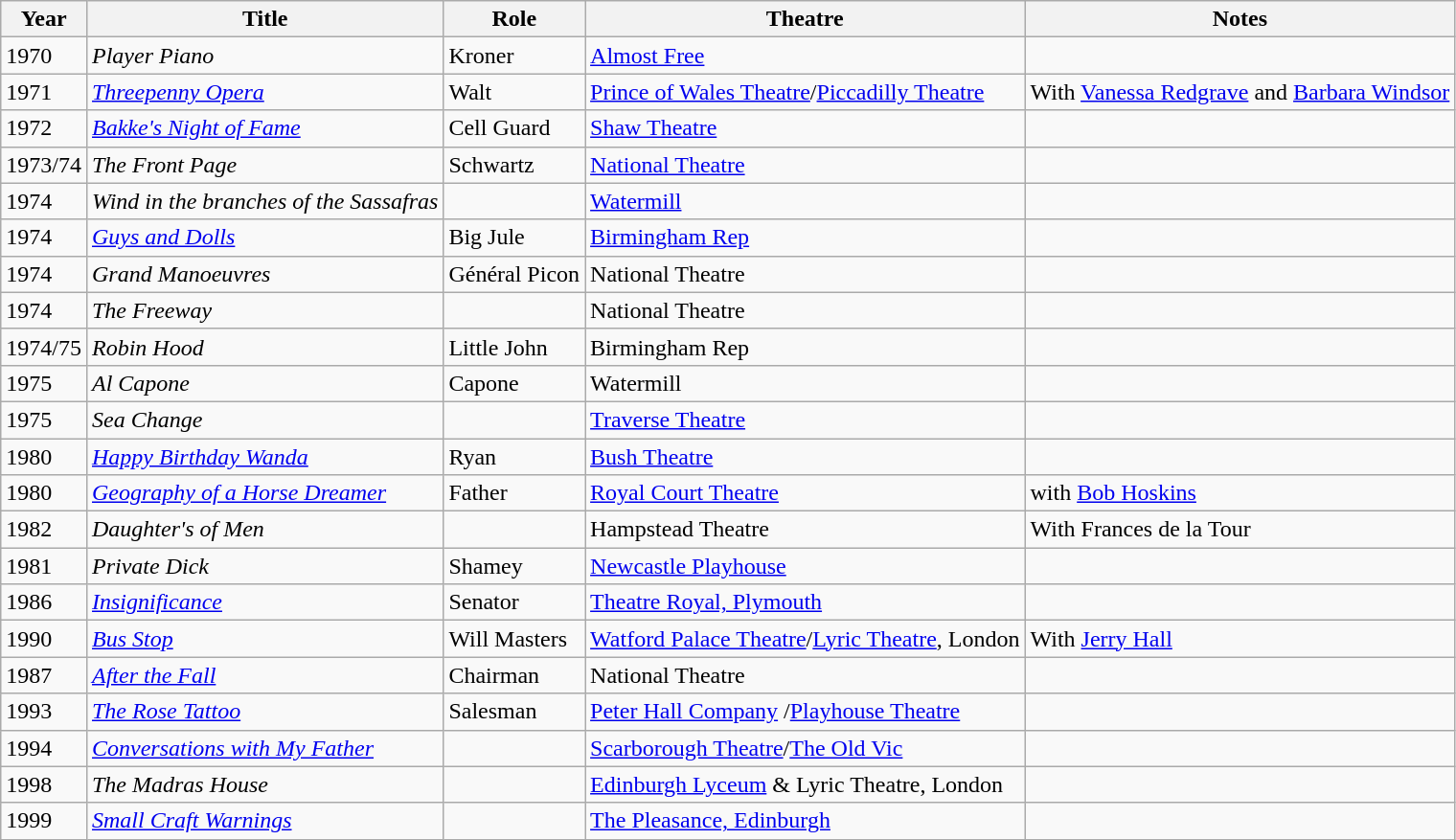<table class="wikitable sortable">
<tr>
<th>Year</th>
<th>Title</th>
<th>Role</th>
<th>Theatre</th>
<th class="unsortable">Notes</th>
</tr>
<tr>
<td>1970</td>
<td><em>Player Piano</em></td>
<td>Kroner</td>
<td><a href='#'>Almost Free</a></td>
<td></td>
</tr>
<tr>
<td>1971</td>
<td><em><a href='#'>Threepenny Opera</a></em></td>
<td>Walt</td>
<td><a href='#'>Prince of Wales Theatre</a>/<a href='#'>Piccadilly Theatre</a></td>
<td>With <a href='#'>Vanessa Redgrave</a> and <a href='#'>Barbara Windsor</a></td>
</tr>
<tr>
<td>1972</td>
<td><em><a href='#'>Bakke's Night of Fame</a></em></td>
<td>Cell Guard</td>
<td><a href='#'>Shaw Theatre</a></td>
<td></td>
</tr>
<tr>
<td>1973/74</td>
<td><em>The Front Page</em></td>
<td>Schwartz</td>
<td><a href='#'>National Theatre</a></td>
<td></td>
</tr>
<tr>
<td>1974</td>
<td><em>Wind in the branches of the Sassafras</em></td>
<td></td>
<td><a href='#'>Watermill</a></td>
<td></td>
</tr>
<tr>
<td>1974</td>
<td><em><a href='#'>Guys and Dolls</a></em></td>
<td>Big Jule</td>
<td><a href='#'>Birmingham Rep</a></td>
<td></td>
</tr>
<tr>
<td>1974</td>
<td><em>Grand Manoeuvres</em></td>
<td>Général Picon</td>
<td>National Theatre</td>
<td></td>
</tr>
<tr>
<td>1974</td>
<td><em>The Freeway</em></td>
<td></td>
<td>National Theatre</td>
<td></td>
</tr>
<tr>
<td>1974/75</td>
<td><em>Robin Hood</em></td>
<td>Little John</td>
<td>Birmingham Rep</td>
<td></td>
</tr>
<tr>
<td>1975</td>
<td><em>Al Capone</em></td>
<td>Capone</td>
<td>Watermill</td>
<td></td>
</tr>
<tr>
<td>1975</td>
<td><em>Sea Change</em></td>
<td></td>
<td><a href='#'>Traverse Theatre</a></td>
<td></td>
</tr>
<tr>
<td>1980</td>
<td><em><a href='#'>Happy Birthday Wanda</a></em></td>
<td>Ryan</td>
<td><a href='#'>Bush Theatre</a></td>
<td></td>
</tr>
<tr>
<td>1980</td>
<td><em><a href='#'>Geography of a Horse Dreamer</a></em></td>
<td>Father</td>
<td><a href='#'>Royal Court Theatre</a></td>
<td>with <a href='#'>Bob Hoskins</a></td>
</tr>
<tr>
<td>1982</td>
<td><em>Daughter's of Men</em></td>
<td></td>
<td>Hampstead Theatre</td>
<td>With Frances de la Tour</td>
</tr>
<tr>
<td>1981</td>
<td><em>Private Dick</em></td>
<td>Shamey</td>
<td><a href='#'>Newcastle Playhouse</a></td>
<td></td>
</tr>
<tr>
<td>1986</td>
<td><em><a href='#'>Insignificance</a></em></td>
<td>Senator</td>
<td><a href='#'>Theatre Royal, Plymouth</a></td>
<td></td>
</tr>
<tr>
<td>1990</td>
<td><em><a href='#'>Bus Stop</a></em></td>
<td>Will Masters</td>
<td><a href='#'>Watford Palace Theatre</a>/<a href='#'>Lyric Theatre</a>, London</td>
<td>With <a href='#'>Jerry Hall</a></td>
</tr>
<tr>
<td>1987</td>
<td><em><a href='#'>After the Fall</a></em></td>
<td>Chairman</td>
<td>National Theatre</td>
<td></td>
</tr>
<tr>
<td>1993</td>
<td><em><a href='#'>The Rose Tattoo</a></em></td>
<td>Salesman</td>
<td><a href='#'>Peter Hall Company</a> /<a href='#'>Playhouse Theatre</a></td>
<td></td>
</tr>
<tr>
<td>1994</td>
<td><em><a href='#'>Conversations with My Father</a></em></td>
<td></td>
<td><a href='#'>Scarborough Theatre</a>/<a href='#'>The Old Vic</a></td>
<td></td>
</tr>
<tr>
<td>1998</td>
<td><em>The Madras House</em></td>
<td></td>
<td><a href='#'>Edinburgh Lyceum</a> & Lyric Theatre, London</td>
<td></td>
</tr>
<tr>
<td>1999</td>
<td><em><a href='#'>Small Craft Warnings</a></em></td>
<td></td>
<td><a href='#'>The Pleasance, Edinburgh</a></td>
<td></td>
</tr>
</table>
